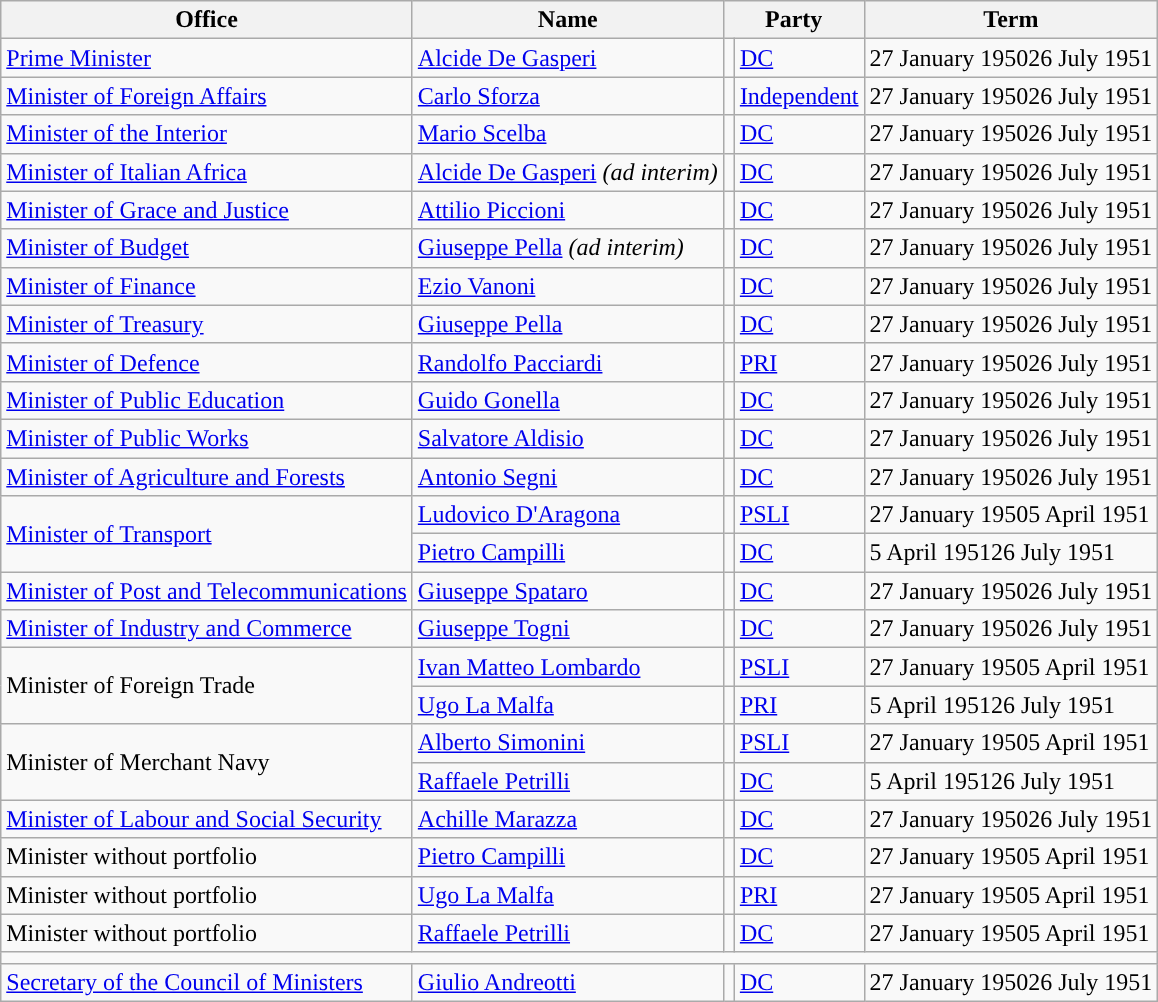<table class="wikitable">
<tr>
<th>Office</th>
<th>Name</th>
<th colspan=2>Party</th>
<th>Term</th>
</tr>
<tr>
<td><a href='#'>Prime Minister</a></td>
<td><a href='#'>Alcide De Gasperi</a></td>
<td></td>
<td><a href='#'>DC</a></td>
<td>27 January 195026 July 1951</td>
</tr>
<tr>
<td><a href='#'>Minister of Foreign Affairs</a></td>
<td><a href='#'>Carlo Sforza</a></td>
<td></td>
<td><a href='#'>Independent</a></td>
<td>27 January 195026 July 1951</td>
</tr>
<tr>
<td><a href='#'>Minister of the Interior</a></td>
<td><a href='#'>Mario Scelba</a></td>
<td></td>
<td><a href='#'>DC</a></td>
<td>27 January 195026 July 1951</td>
</tr>
<tr>
<td><a href='#'>Minister of Italian Africa</a></td>
<td><a href='#'>Alcide De Gasperi</a> <em>(ad interim)</em></td>
<td></td>
<td><a href='#'>DC</a></td>
<td>27 January 195026 July 1951</td>
</tr>
<tr>
<td><a href='#'>Minister of Grace and Justice</a></td>
<td><a href='#'>Attilio Piccioni</a></td>
<td></td>
<td><a href='#'>DC</a></td>
<td>27 January 195026 July 1951</td>
</tr>
<tr>
<td><a href='#'>Minister of Budget</a></td>
<td><a href='#'>Giuseppe Pella</a> <em>(ad interim)</em></td>
<td></td>
<td><a href='#'>DC</a></td>
<td>27 January 195026 July 1951</td>
</tr>
<tr>
<td><a href='#'>Minister of Finance</a></td>
<td><a href='#'>Ezio Vanoni</a></td>
<td></td>
<td><a href='#'>DC</a></td>
<td>27 January 195026 July 1951</td>
</tr>
<tr>
<td><a href='#'>Minister of Treasury</a></td>
<td><a href='#'>Giuseppe Pella</a></td>
<td></td>
<td><a href='#'>DC</a></td>
<td>27 January 195026 July 1951</td>
</tr>
<tr>
<td><a href='#'>Minister of Defence</a></td>
<td><a href='#'>Randolfo Pacciardi</a></td>
<td></td>
<td><a href='#'>PRI</a></td>
<td>27 January 195026 July 1951</td>
</tr>
<tr>
<td><a href='#'>Minister of Public Education</a></td>
<td><a href='#'>Guido Gonella</a></td>
<td></td>
<td><a href='#'>DC</a></td>
<td>27 January 195026 July 1951</td>
</tr>
<tr>
<td><a href='#'>Minister of Public Works</a></td>
<td><a href='#'>Salvatore Aldisio</a></td>
<td></td>
<td><a href='#'>DC</a></td>
<td>27 January 195026 July 1951</td>
</tr>
<tr>
<td><a href='#'>Minister of Agriculture and Forests</a></td>
<td><a href='#'>Antonio Segni</a></td>
<td></td>
<td><a href='#'>DC</a></td>
<td>27 January 195026 July 1951</td>
</tr>
<tr>
<td rowspan=2><a href='#'>Minister of Transport</a></td>
<td><a href='#'>Ludovico D'Aragona</a></td>
<td></td>
<td><a href='#'>PSLI</a></td>
<td>27 January 19505 April 1951</td>
</tr>
<tr>
<td><a href='#'>Pietro Campilli</a></td>
<td></td>
<td><a href='#'>DC</a></td>
<td>5 April 195126 July 1951</td>
</tr>
<tr>
<td><a href='#'>Minister of Post and Telecommunications</a></td>
<td><a href='#'>Giuseppe Spataro</a></td>
<td></td>
<td><a href='#'>DC</a></td>
<td>27 January 195026 July 1951</td>
</tr>
<tr>
<td><a href='#'>Minister of Industry and Commerce</a></td>
<td><a href='#'>Giuseppe Togni</a></td>
<td></td>
<td><a href='#'>DC</a></td>
<td>27 January 195026 July 1951</td>
</tr>
<tr>
<td rowspan=2>Minister of Foreign Trade</td>
<td><a href='#'>Ivan Matteo Lombardo</a></td>
<td></td>
<td><a href='#'>PSLI</a></td>
<td>27 January 19505 April 1951</td>
</tr>
<tr>
<td><a href='#'>Ugo La Malfa</a></td>
<td></td>
<td><a href='#'>PRI</a></td>
<td>5 April 195126 July 1951</td>
</tr>
<tr>
<td rowspan=2>Minister of Merchant Navy</td>
<td><a href='#'>Alberto Simonini</a></td>
<td></td>
<td><a href='#'>PSLI</a></td>
<td>27 January 19505 April 1951</td>
</tr>
<tr>
<td><a href='#'>Raffaele Petrilli</a></td>
<td></td>
<td><a href='#'>DC</a></td>
<td>5 April 195126 July 1951</td>
</tr>
<tr>
<td><a href='#'>Minister of Labour and Social Security</a></td>
<td><a href='#'>Achille Marazza</a></td>
<td></td>
<td><a href='#'>DC</a></td>
<td>27 January 195026 July 1951</td>
</tr>
<tr>
<td>Minister without portfolio</td>
<td><a href='#'>Pietro Campilli</a></td>
<td></td>
<td><a href='#'>DC</a></td>
<td>27 January 19505 April 1951</td>
</tr>
<tr>
<td>Minister without portfolio</td>
<td><a href='#'>Ugo La Malfa</a></td>
<td></td>
<td><a href='#'>PRI</a></td>
<td>27 January 19505 April 1951</td>
</tr>
<tr>
<td>Minister without portfolio</td>
<td><a href='#'>Raffaele Petrilli</a></td>
<td></td>
<td><a href='#'>DC</a></td>
<td>27 January 19505 April 1951</td>
</tr>
<tr>
<td colspan="5"></td>
</tr>
<tr>
<td><a href='#'>Secretary of the Council of Ministers</a></td>
<td><a href='#'>Giulio Andreotti</a></td>
<td></td>
<td><a href='#'>DC</a></td>
<td>27 January 195026 July 1951</td>
</tr>
</table>
